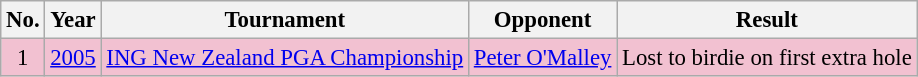<table class="wikitable" style="font-size:95%;">
<tr>
<th>No.</th>
<th>Year</th>
<th>Tournament</th>
<th>Opponent</th>
<th>Result</th>
</tr>
<tr style="background:#F2C1D1;">
<td align=center>1</td>
<td><a href='#'>2005</a></td>
<td><a href='#'>ING New Zealand PGA Championship</a></td>
<td> <a href='#'>Peter O'Malley</a></td>
<td>Lost to birdie on first extra hole</td>
</tr>
</table>
